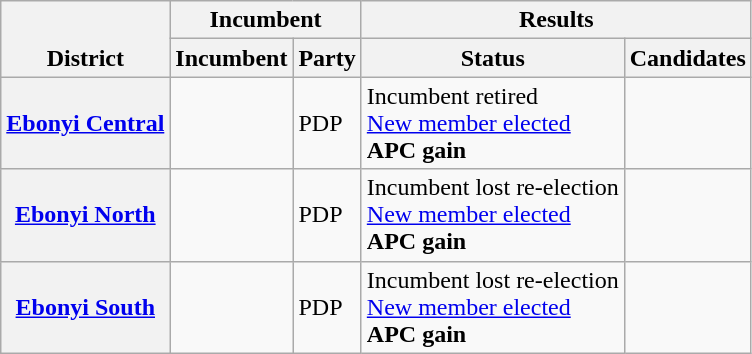<table class="wikitable sortable">
<tr valign=bottom>
<th rowspan=2>District</th>
<th colspan=2>Incumbent</th>
<th colspan=2>Results</th>
</tr>
<tr valign=bottom>
<th>Incumbent</th>
<th>Party</th>
<th>Status</th>
<th>Candidates</th>
</tr>
<tr>
<th><a href='#'>Ebonyi Central</a></th>
<td></td>
<td>PDP</td>
<td>Incumbent retired<br><a href='#'>New member elected</a><br><strong>APC gain</strong></td>
<td nowrap></td>
</tr>
<tr>
<th><a href='#'>Ebonyi North</a></th>
<td></td>
<td>PDP</td>
<td>Incumbent lost re-election<br><a href='#'>New member elected</a><br><strong>APC gain</strong></td>
<td nowrap></td>
</tr>
<tr>
<th><a href='#'>Ebonyi South</a></th>
<td></td>
<td>PDP</td>
<td>Incumbent lost re-election<br><a href='#'>New member elected</a><br><strong>APC gain</strong></td>
<td nowrap></td>
</tr>
</table>
